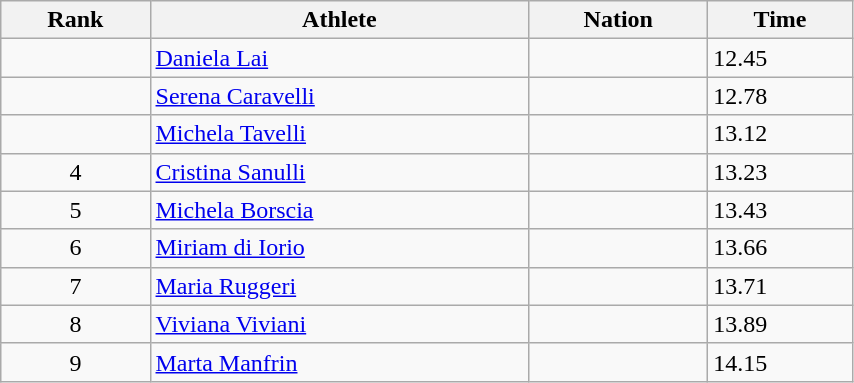<table class="wikitable" style="width: 45%;">
<tr>
<th scope="col">Rank</th>
<th scope="col">Athlete</th>
<th scope="col">Nation</th>
<th scope="col">Time</th>
</tr>
<tr>
<td align=center></td>
<td><a href='#'>Daniela Lai</a></td>
<td></td>
<td>12.45</td>
</tr>
<tr>
<td align=center></td>
<td><a href='#'>Serena Caravelli</a></td>
<td></td>
<td>12.78</td>
</tr>
<tr>
<td align=center></td>
<td><a href='#'>Michela Tavelli</a></td>
<td></td>
<td>13.12</td>
</tr>
<tr>
<td align=center>4</td>
<td><a href='#'>Cristina Sanulli</a></td>
<td></td>
<td>13.23</td>
</tr>
<tr>
<td align=center>5</td>
<td><a href='#'>Michela Borscia</a></td>
<td></td>
<td>13.43</td>
</tr>
<tr>
<td align=center>6</td>
<td><a href='#'>Miriam di Iorio</a></td>
<td></td>
<td>13.66</td>
</tr>
<tr>
<td align=center>7</td>
<td><a href='#'>Maria Ruggeri</a></td>
<td></td>
<td>13.71</td>
</tr>
<tr>
<td align=center>8</td>
<td><a href='#'>Viviana Viviani</a></td>
<td></td>
<td>13.89</td>
</tr>
<tr>
<td align=center>9</td>
<td><a href='#'>Marta Manfrin</a></td>
<td></td>
<td>14.15</td>
</tr>
</table>
